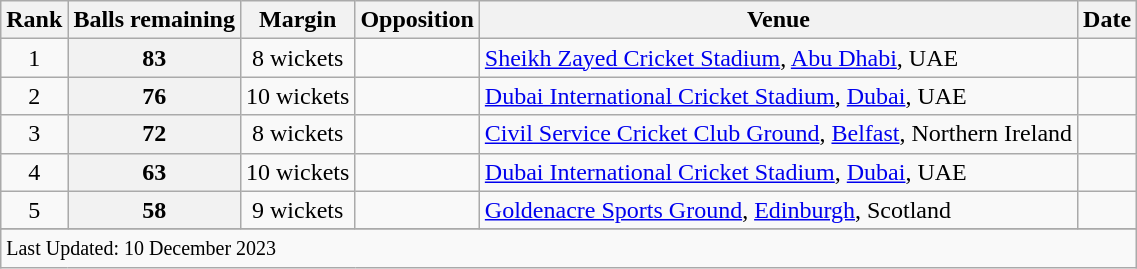<table class="wikitable plainrowheaders sortable">
<tr>
<th scope=col>Rank</th>
<th scope=col>Balls remaining</th>
<th scope=col>Margin</th>
<th scope=col>Opposition</th>
<th scope=col>Venue</th>
<th scope=col>Date</th>
</tr>
<tr>
<td align=center>1</td>
<th scope=row style=text-align:center>83</th>
<td scope=row style=text-align:center;>8 wickets</td>
<td></td>
<td><a href='#'>Sheikh Zayed Cricket Stadium</a>, <a href='#'>Abu Dhabi</a>, UAE</td>
<td></td>
</tr>
<tr>
<td align=center>2</td>
<th scope=row style=text-align:center>76</th>
<td scope=row style=text-align:center;>10 wickets</td>
<td></td>
<td><a href='#'>Dubai International Cricket Stadium</a>, <a href='#'>Dubai</a>, UAE</td>
<td></td>
</tr>
<tr>
<td align=center>3</td>
<th scope=row style=text-align:center>72</th>
<td scope=row style=text-align:center;>8 wickets</td>
<td></td>
<td><a href='#'>Civil Service Cricket Club Ground</a>, <a href='#'>Belfast</a>, Northern Ireland</td>
<td></td>
</tr>
<tr>
<td align=center>4</td>
<th scope=row style=text-align:center>63</th>
<td scope=row style=text-align:center;>10 wickets</td>
<td></td>
<td><a href='#'>Dubai International Cricket Stadium</a>, <a href='#'>Dubai</a>, UAE</td>
<td></td>
</tr>
<tr>
<td align=center>5</td>
<th scope=row style=text-align:center>58</th>
<td scope=row style=text-align:center;>9 wickets</td>
<td></td>
<td><a href='#'>Goldenacre Sports Ground</a>, <a href='#'>Edinburgh</a>, Scotland</td>
<td></td>
</tr>
<tr>
</tr>
<tr class=sortbottom>
<td colspan=6><small>Last Updated: 10 December 2023</small></td>
</tr>
</table>
